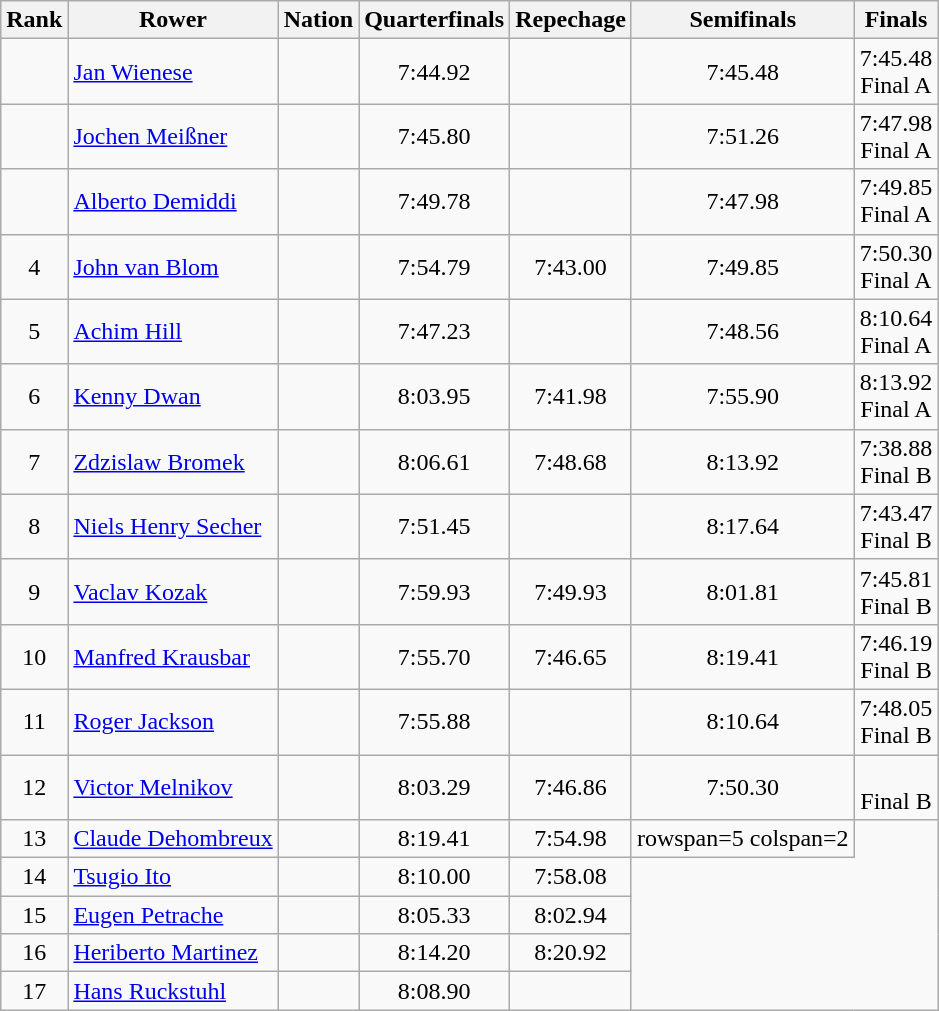<table class="wikitable sortable" style="text-align:center">
<tr>
<th>Rank</th>
<th>Rower</th>
<th>Nation</th>
<th>Quarterfinals</th>
<th>Repechage</th>
<th>Semifinals</th>
<th>Finals</th>
</tr>
<tr>
<td></td>
<td align=left><a href='#'>Jan Wienese</a></td>
<td align=left></td>
<td>7:44.92</td>
<td></td>
<td>7:45.48</td>
<td>7:45.48<br>Final A</td>
</tr>
<tr>
<td></td>
<td align=left><a href='#'>Jochen Meißner</a></td>
<td align=left></td>
<td>7:45.80</td>
<td></td>
<td>7:51.26</td>
<td>7:47.98<br>Final A</td>
</tr>
<tr>
<td></td>
<td align=left><a href='#'>Alberto Demiddi</a></td>
<td align=left></td>
<td>7:49.78</td>
<td></td>
<td>7:47.98</td>
<td>7:49.85<br>Final A</td>
</tr>
<tr>
<td>4</td>
<td align=left><a href='#'>John van Blom</a></td>
<td align=left></td>
<td>7:54.79</td>
<td>7:43.00</td>
<td>7:49.85</td>
<td>7:50.30<br>Final A</td>
</tr>
<tr>
<td>5</td>
<td align=left><a href='#'>Achim Hill</a></td>
<td align=left></td>
<td>7:47.23</td>
<td></td>
<td>7:48.56</td>
<td>8:10.64<br>Final A</td>
</tr>
<tr>
<td>6</td>
<td align=left><a href='#'>Kenny Dwan</a></td>
<td align=left></td>
<td>8:03.95</td>
<td>7:41.98</td>
<td>7:55.90</td>
<td>8:13.92<br>Final A</td>
</tr>
<tr>
<td>7</td>
<td align=left><a href='#'>Zdzislaw Bromek</a></td>
<td align=left></td>
<td>8:06.61</td>
<td>7:48.68</td>
<td>8:13.92</td>
<td>7:38.88<br>Final B</td>
</tr>
<tr>
<td>8</td>
<td align=left><a href='#'>Niels Henry Secher</a></td>
<td align=left></td>
<td>7:51.45</td>
<td></td>
<td>8:17.64</td>
<td>7:43.47<br>Final B</td>
</tr>
<tr>
<td>9</td>
<td align=left><a href='#'>Vaclav Kozak</a></td>
<td align=left></td>
<td>7:59.93</td>
<td>7:49.93</td>
<td>8:01.81</td>
<td>7:45.81<br>Final B</td>
</tr>
<tr>
<td>10</td>
<td align=left><a href='#'>Manfred Krausbar</a></td>
<td align=left></td>
<td>7:55.70</td>
<td>7:46.65</td>
<td>8:19.41</td>
<td>7:46.19<br>Final B</td>
</tr>
<tr>
<td>11</td>
<td align=left><a href='#'>Roger Jackson</a></td>
<td align=left></td>
<td>7:55.88</td>
<td></td>
<td>8:10.64</td>
<td>7:48.05<br>Final B</td>
</tr>
<tr>
<td>12</td>
<td align=left><a href='#'>Victor Melnikov</a></td>
<td align=left></td>
<td>8:03.29</td>
<td>7:46.86</td>
<td>7:50.30</td>
<td data-sort-value=9:99.99><br>Final B</td>
</tr>
<tr>
<td>13</td>
<td align=left><a href='#'>Claude Dehombreux</a></td>
<td align=left></td>
<td>8:19.41</td>
<td>7:54.98</td>
<td>rowspan=5 colspan=2 </td>
</tr>
<tr>
<td>14</td>
<td align=left><a href='#'>Tsugio Ito</a></td>
<td align=left></td>
<td>8:10.00</td>
<td>7:58.08</td>
</tr>
<tr>
<td>15</td>
<td align=left><a href='#'>Eugen Petrache</a></td>
<td align=left></td>
<td>8:05.33</td>
<td>8:02.94</td>
</tr>
<tr>
<td>16</td>
<td align=left><a href='#'>Heriberto Martinez</a></td>
<td align=left></td>
<td>8:14.20</td>
<td>8:20.92</td>
</tr>
<tr>
<td>17</td>
<td align=left><a href='#'>Hans Ruckstuhl</a></td>
<td align=left></td>
<td>8:08.90</td>
<td data-sort-value=9:99.99></td>
</tr>
</table>
